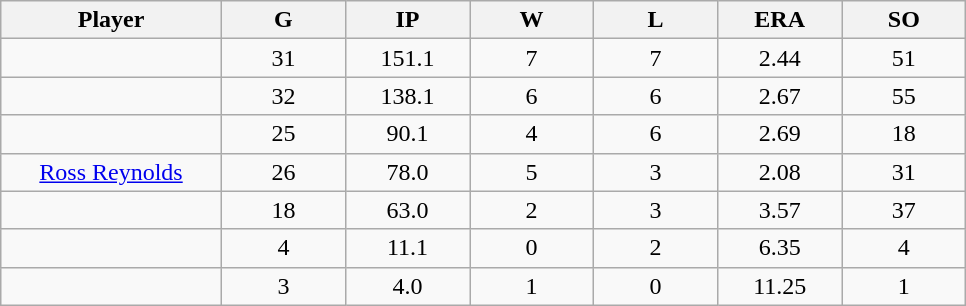<table class="wikitable sortable">
<tr>
<th bgcolor="#DDDDFF" width="16%">Player</th>
<th bgcolor="#DDDDFF" width="9%">G</th>
<th bgcolor="#DDDDFF" width="9%">IP</th>
<th bgcolor="#DDDDFF" width="9%">W</th>
<th bgcolor="#DDDDFF" width="9%">L</th>
<th bgcolor="#DDDDFF" width="9%">ERA</th>
<th bgcolor="#DDDDFF" width="9%">SO</th>
</tr>
<tr align="center">
<td></td>
<td>31</td>
<td>151.1</td>
<td>7</td>
<td>7</td>
<td>2.44</td>
<td>51</td>
</tr>
<tr align="center">
<td></td>
<td>32</td>
<td>138.1</td>
<td>6</td>
<td>6</td>
<td>2.67</td>
<td>55</td>
</tr>
<tr align="center">
<td></td>
<td>25</td>
<td>90.1</td>
<td>4</td>
<td>6</td>
<td>2.69</td>
<td>18</td>
</tr>
<tr align="center">
<td><a href='#'>Ross Reynolds</a></td>
<td>26</td>
<td>78.0</td>
<td>5</td>
<td>3</td>
<td>2.08</td>
<td>31</td>
</tr>
<tr align=center>
<td></td>
<td>18</td>
<td>63.0</td>
<td>2</td>
<td>3</td>
<td>3.57</td>
<td>37</td>
</tr>
<tr align="center">
<td></td>
<td>4</td>
<td>11.1</td>
<td>0</td>
<td>2</td>
<td>6.35</td>
<td>4</td>
</tr>
<tr align="center">
<td></td>
<td>3</td>
<td>4.0</td>
<td>1</td>
<td>0</td>
<td>11.25</td>
<td>1</td>
</tr>
</table>
